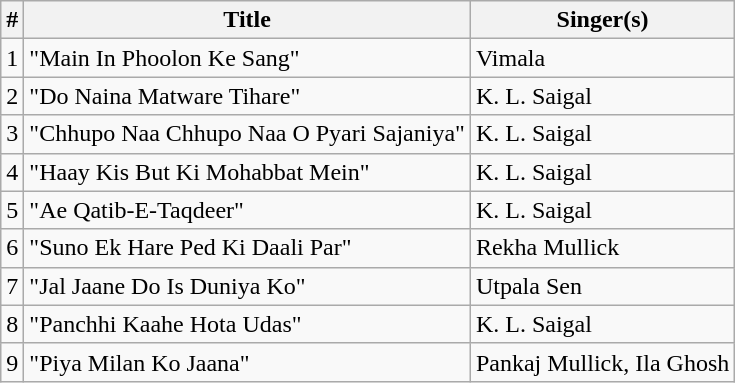<table class="wikitable">
<tr>
<th>#</th>
<th>Title</th>
<th>Singer(s)</th>
</tr>
<tr>
<td>1</td>
<td>"Main In Phoolon Ke Sang"</td>
<td>Vimala</td>
</tr>
<tr>
<td>2</td>
<td>"Do Naina Matware Tihare"</td>
<td>K. L. Saigal</td>
</tr>
<tr>
<td>3</td>
<td>"Chhupo Naa Chhupo Naa O Pyari Sajaniya"</td>
<td>K. L. Saigal</td>
</tr>
<tr>
<td>4</td>
<td>"Haay Kis But Ki Mohabbat Mein"</td>
<td>K. L. Saigal</td>
</tr>
<tr>
<td>5</td>
<td>"Ae Qatib-E-Taqdeer"</td>
<td>K. L. Saigal</td>
</tr>
<tr>
<td>6</td>
<td>"Suno Ek Hare Ped Ki Daali Par"</td>
<td>Rekha Mullick</td>
</tr>
<tr>
<td>7</td>
<td>"Jal Jaane Do Is Duniya Ko"</td>
<td>Utpala Sen</td>
</tr>
<tr>
<td>8</td>
<td>"Panchhi Kaahe Hota Udas"</td>
<td>K. L. Saigal</td>
</tr>
<tr>
<td>9</td>
<td>"Piya Milan Ko Jaana"</td>
<td>Pankaj Mullick, Ila Ghosh</td>
</tr>
</table>
